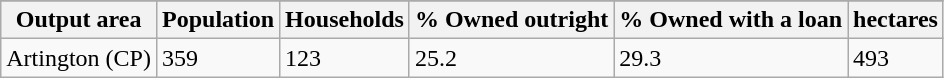<table class="wikitable">
<tr>
</tr>
<tr>
<th>Output area</th>
<th>Population</th>
<th>Households</th>
<th>% Owned outright</th>
<th>% Owned with a loan</th>
<th>hectares</th>
</tr>
<tr>
<td>Artington (CP)</td>
<td>359</td>
<td>123</td>
<td>25.2</td>
<td>29.3</td>
<td>493</td>
</tr>
</table>
